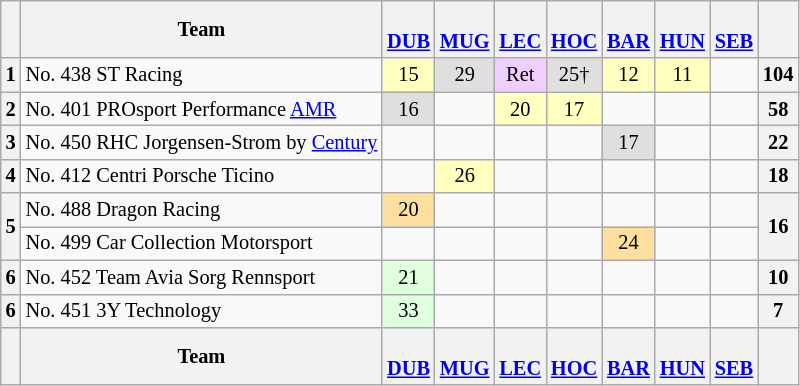<table align=left| class="wikitable" style="font-size: 85%; text-align: center;">
<tr valign="top">
<th valign=middle></th>
<th valign=middle>Team</th>
<th><br><a href='#'>DUB</a></th>
<th><br><a href='#'>MUG</a></th>
<th><br><a href='#'>LEC</a></th>
<th><br><a href='#'>HOC</a></th>
<th><br><a href='#'>BAR</a></th>
<th><br><a href='#'>HUN</a></th>
<th><br><a href='#'>SEB</a></th>
<th valign=middle>  </th>
</tr>
<tr>
<th>1</th>
<td align=left> No. 438 ST Racing</td>
<td style="background:#FFFFBF;">15</td>
<td style="background:#DFDFDF;">29</td>
<td style="background:#EFCFFF;">Ret</td>
<td style="background:#DFDFDF;">25†</td>
<td style="background:#FFFFBF;">12</td>
<td style="background:#FFFFBF;">11</td>
<td></td>
<th>104</th>
</tr>
<tr>
<th>2</th>
<td align=left> No. 401 PROsport Performance <a href='#'>AMR</a></td>
<td style="background:#DFDFDF;">16</td>
<td></td>
<td style="background:#FFFFBF;">20</td>
<td style="background:#FFFFBF;">17</td>
<td></td>
<td></td>
<td></td>
<th>58</th>
</tr>
<tr>
<th>3</th>
<td align=left> No. 450 RHC Jorgensen-Strom by <a href='#'>Century</a></td>
<td></td>
<td></td>
<td></td>
<td></td>
<td style="background:#DFDFDF;">17</td>
<td></td>
<td></td>
<th>22</th>
</tr>
<tr>
<th>4</th>
<td align=left> No. 412 Centri Porsche Ticino</td>
<td></td>
<td style="background:#FFFFBF;">26</td>
<td></td>
<td></td>
<td></td>
<td></td>
<td></td>
<th>18</th>
</tr>
<tr>
<th rowspan=2>5</th>
<td align=left> No. 488 Dragon Racing</td>
<td style="background:#FFDF9F;">20</td>
<td></td>
<td></td>
<td></td>
<td></td>
<td></td>
<td></td>
<th rowspan=2>16</th>
</tr>
<tr>
<td align=left> No. 499 Car Collection Motorsport</td>
<td></td>
<td></td>
<td></td>
<td></td>
<td style="background:#FFDF9F;">24</td>
<td></td>
<td></td>
</tr>
<tr>
<th>6</th>
<td align=left> No. 452 Team Avia Sorg Rennsport</td>
<td style="background:#DFFFDF;">21</td>
<td></td>
<td></td>
<td></td>
<td></td>
<td></td>
<td></td>
<th>10</th>
</tr>
<tr>
<th>6</th>
<td align=left> No. 451 3Y Technology</td>
<td style="background:#DFFFDF;">33</td>
<td></td>
<td></td>
<td></td>
<td></td>
<td></td>
<td></td>
<th>7</th>
</tr>
<tr>
<th valign=middle></th>
<th valign=middle>Team</th>
<th><br><a href='#'>DUB</a></th>
<th><br><a href='#'>MUG</a></th>
<th><br><a href='#'>LEC</a></th>
<th><br><a href='#'>HOC</a></th>
<th><br><a href='#'>BAR</a></th>
<th><br><a href='#'>HUN</a></th>
<th><br><a href='#'>SEB</a></th>
<th valign=middle>  </th>
</tr>
</table>
